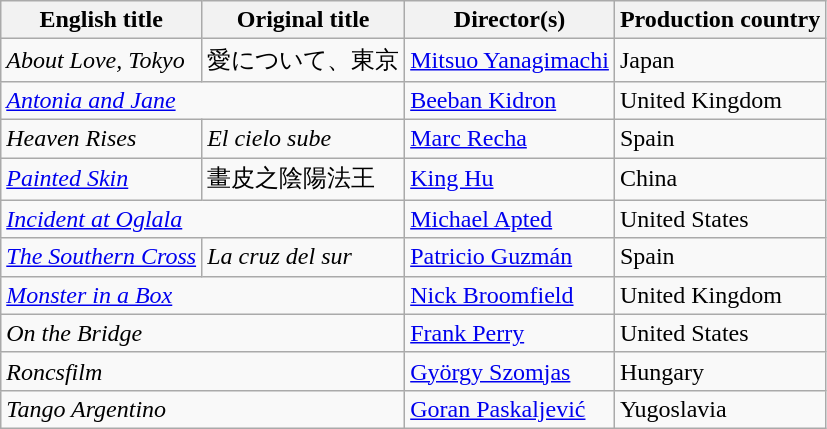<table class="sortable wikitable" style="display:inline-block; margin-right:4%; margin-top:0px; margin-bottom:0px; border:none">
<tr>
<th>English title</th>
<th>Original title</th>
<th>Director(s)</th>
<th>Production country</th>
</tr>
<tr>
<td><em>About Love, Tokyo</em></td>
<td>愛について、東京</td>
<td><a href='#'>Mitsuo Yanagimachi</a></td>
<td>Japan</td>
</tr>
<tr>
<td colspan=2><em><a href='#'>Antonia and Jane</a></em></td>
<td><a href='#'>Beeban Kidron</a></td>
<td>United Kingdom</td>
</tr>
<tr>
<td><em>Heaven Rises</em></td>
<td><em>El cielo sube</em></td>
<td><a href='#'>Marc Recha</a></td>
<td>Spain</td>
</tr>
<tr>
<td><em><a href='#'>Painted Skin</a></em></td>
<td>畫皮之陰陽法王</td>
<td><a href='#'>King Hu</a></td>
<td>China</td>
</tr>
<tr>
<td colspan=2><em><a href='#'>Incident at Oglala</a></em></td>
<td><a href='#'>Michael Apted</a></td>
<td>United States</td>
</tr>
<tr>
<td><em><a href='#'>The Southern Cross</a></em></td>
<td><em>La cruz del sur</em></td>
<td><a href='#'>Patricio Guzmán</a></td>
<td>Spain</td>
</tr>
<tr>
<td colspan=2><em><a href='#'>Monster in a Box</a></em></td>
<td><a href='#'>Nick Broomfield</a></td>
<td>United Kingdom</td>
</tr>
<tr>
<td colspan=2><em>On the Bridge</em></td>
<td><a href='#'>Frank Perry</a></td>
<td>United States</td>
</tr>
<tr>
<td colspan=2><em>Roncsfilm</em></td>
<td><a href='#'>György Szomjas</a></td>
<td>Hungary</td>
</tr>
<tr>
<td colspan=2><em>Tango Argentino</em></td>
<td><a href='#'>Goran Paskaljević</a></td>
<td>Yugoslavia</td>
</tr>
</table>
